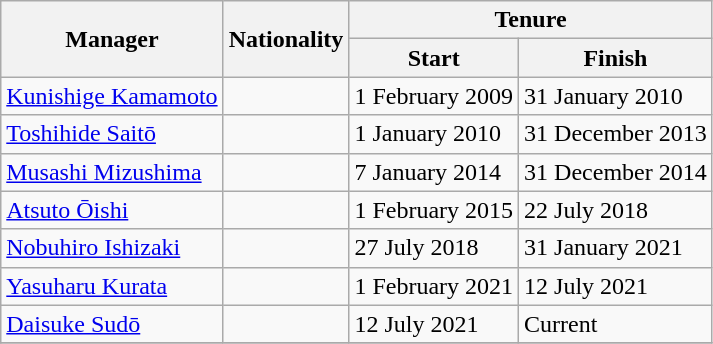<table class="wikitable">
<tr>
<th rowspan="2">Manager</th>
<th rowspan="2">Nationality</th>
<th colspan="2">Tenure  </th>
</tr>
<tr>
<th>Start</th>
<th>Finish </th>
</tr>
<tr>
<td><a href='#'>Kunishige Kamamoto</a></td>
<td></td>
<td>1 February 2009</td>
<td>31 January 2010<br></td>
</tr>
<tr>
<td><a href='#'>Toshihide Saitō</a></td>
<td></td>
<td>1 January 2010</td>
<td>31 December 2013<br></td>
</tr>
<tr>
<td><a href='#'>Musashi Mizushima</a></td>
<td></td>
<td>7 January 2014</td>
<td>31 December 2014<br></td>
</tr>
<tr>
<td><a href='#'>Atsuto Ōishi</a></td>
<td></td>
<td>1 February 2015</td>
<td>22 July 2018<br></td>
</tr>
<tr>
<td><a href='#'>Nobuhiro Ishizaki</a></td>
<td></td>
<td>27 July 2018</td>
<td>31 January 2021<br></td>
</tr>
<tr>
<td><a href='#'>Yasuharu Kurata</a></td>
<td></td>
<td>1 February 2021</td>
<td>12 July 2021<br></td>
</tr>
<tr>
<td><a href='#'>Daisuke Sudō</a></td>
<td></td>
<td>12 July 2021</td>
<td>Current<br></td>
</tr>
<tr>
</tr>
</table>
